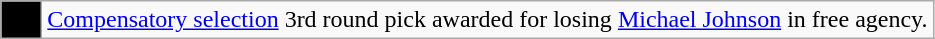<table class=wikitable>
<tr>
<td style="background:black; width:20px; em;"></td>
<td><a href='#'>Compensatory selection</a> 3rd round pick awarded for losing <a href='#'>Michael Johnson</a> in free agency.</td>
</tr>
</table>
